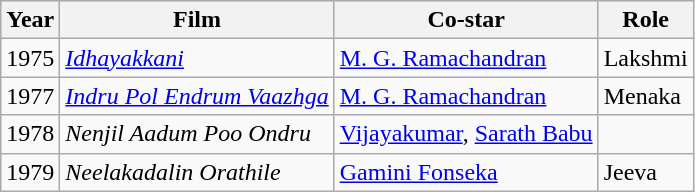<table class="wikitable sortable">
<tr style="background:#d1e4fd;">
<th>Year</th>
<th>Film</th>
<th>Co-star</th>
<th>Role</th>
</tr>
<tr>
<td>1975</td>
<td><em><a href='#'>Idhayakkani</a></em></td>
<td><a href='#'>M. G. Ramachandran</a></td>
<td>Lakshmi</td>
</tr>
<tr>
<td>1977</td>
<td><em><a href='#'>Indru Pol Endrum Vaazhga</a></em></td>
<td><a href='#'>M. G. Ramachandran</a></td>
<td>Menaka</td>
</tr>
<tr>
<td>1978</td>
<td><em>Nenjil Aadum Poo Ondru</em></td>
<td><a href='#'>Vijayakumar</a>, <a href='#'>Sarath Babu</a></td>
<td></td>
</tr>
<tr>
<td>1979</td>
<td><em>Neelakadalin Orathile</em></td>
<td><a href='#'>Gamini Fonseka</a></td>
<td>Jeeva</td>
</tr>
</table>
